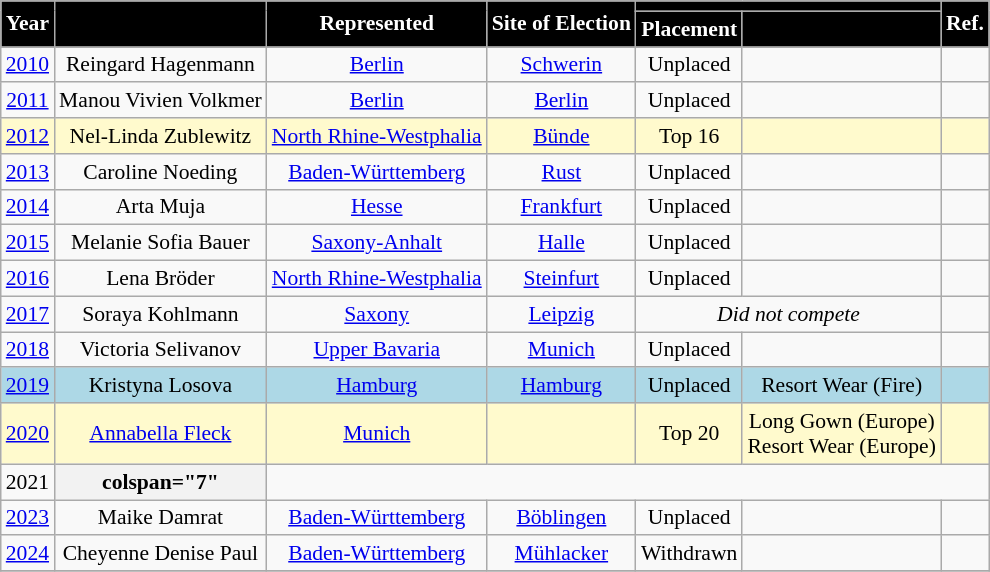<table class="wikitable" style="font-size:90%; text-align:center">
<tr>
<th rowspan="2" style="background-color:#000000; color:#FFFFFF;">Year</th>
<th rowspan="2" style="background-color:#000000; color:#FFFFFF;"></th>
<th rowspan="2" style="background-color:#000000; color:#FFFFFF;">Represented</th>
<th rowspan="2" style="background-color:#000000; color:#FFFFFF;">Site of Election</th>
<th colspan="2" style="background-color:#000000; color:#FFFFFF;"></th>
<th rowspan="2" style="background-color:#000000; color:#FFFFFF;">Ref.</th>
</tr>
<tr>
<th style="background-color:#000000; color:#FFFFFF;">Placement</th>
<th style="background-color:#000000; color:#FFFFFF;"></th>
</tr>
<tr>
<td><a href='#'>2010</a></td>
<td>Reingard Hagenmann</td>
<td><a href='#'>Berlin</a></td>
<td><a href='#'>Schwerin</a></td>
<td>Unplaced</td>
<td></td>
<td></td>
</tr>
<tr>
<td><a href='#'>2011</a></td>
<td>Manou Vivien Volkmer</td>
<td><a href='#'>Berlin</a></td>
<td><a href='#'>Berlin</a></td>
<td>Unplaced</td>
<td></td>
<td></td>
</tr>
<tr style="background-color:#FFFACD">
<td><a href='#'>2012</a></td>
<td>Nel-Linda Zublewitz</td>
<td><a href='#'>North Rhine-Westphalia</a></td>
<td><a href='#'>Bünde</a></td>
<td>Top 16</td>
<td></td>
<td></td>
</tr>
<tr>
<td><a href='#'>2013</a></td>
<td>Caroline Noeding</td>
<td><a href='#'>Baden-Württemberg</a></td>
<td><a href='#'>Rust</a></td>
<td>Unplaced</td>
<td></td>
<td></td>
</tr>
<tr>
<td><a href='#'>2014</a></td>
<td>Arta Muja</td>
<td><a href='#'>Hesse</a></td>
<td><a href='#'>Frankfurt</a></td>
<td>Unplaced</td>
<td></td>
<td></td>
</tr>
<tr>
<td><a href='#'>2015</a></td>
<td>Melanie Sofia Bauer</td>
<td><a href='#'>Saxony-Anhalt</a></td>
<td><a href='#'>Halle</a></td>
<td>Unplaced</td>
<td></td>
<td></td>
</tr>
<tr>
<td><a href='#'>2016</a></td>
<td>Lena Bröder</td>
<td><a href='#'>North Rhine-Westphalia</a></td>
<td><a href='#'>Steinfurt</a></td>
<td>Unplaced</td>
<td></td>
<td></td>
</tr>
<tr>
<td><a href='#'>2017</a></td>
<td>Soraya Kohlmann</td>
<td><a href='#'>Saxony</a></td>
<td><a href='#'>Leipzig</a></td>
<td colspan="2"><em>Did not compete</em></td>
<td></td>
</tr>
<tr>
<td><a href='#'>2018</a></td>
<td>Victoria Selivanov</td>
<td><a href='#'>Upper Bavaria</a></td>
<td><a href='#'>Munich</a></td>
<td>Unplaced</td>
<td></td>
<td></td>
</tr>
<tr style="background-color:#ADD8E6">
<td><a href='#'>2019</a></td>
<td>Kristyna Losova</td>
<td><a href='#'>Hamburg</a></td>
<td><a href='#'>Hamburg</a></td>
<td>Unplaced</td>
<td> Resort Wear (Fire)</td>
<td></td>
</tr>
<tr style="background-color:#FFFACD;">
<td><a href='#'>2020</a></td>
<td><a href='#'>Annabella Fleck</a></td>
<td><a href='#'>Munich</a></td>
<td></td>
<td>Top 20</td>
<td> Long Gown (Europe)<br> Resort Wear (Europe)</td>
<td></td>
</tr>
<tr>
<td>2021</td>
<th>colspan="7" </th>
</tr>
<tr>
<td><a href='#'>2023</a></td>
<td>Maike Damrat</td>
<td><a href='#'>Baden-Württemberg</a></td>
<td><a href='#'>Böblingen</a></td>
<td>Unplaced</td>
<td></td>
<td></td>
</tr>
<tr>
<td><a href='#'>2024</a></td>
<td>Cheyenne Denise Paul</td>
<td><a href='#'>Baden-Württemberg</a></td>
<td><a href='#'>Mühlacker</a></td>
<td>Withdrawn</td>
<td></td>
<td></td>
</tr>
<tr>
</tr>
</table>
